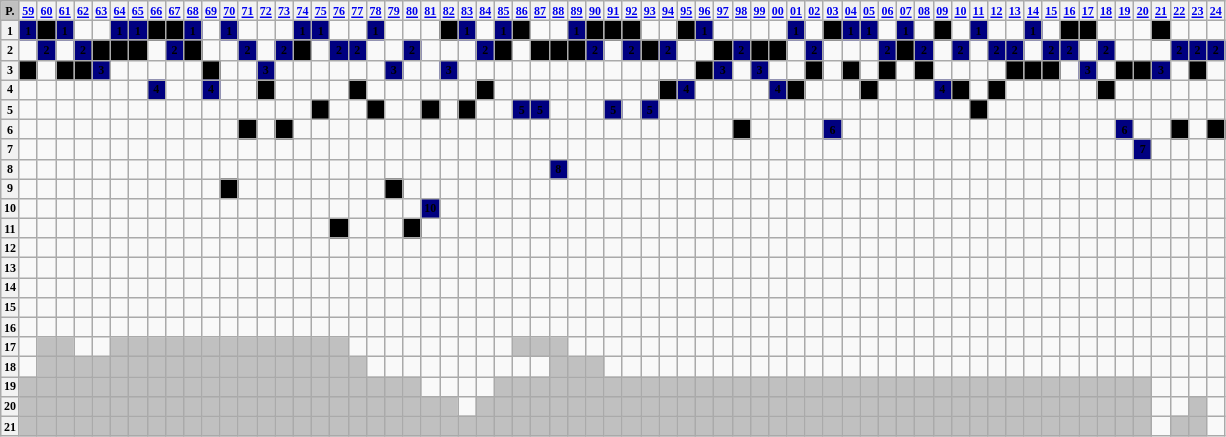<table class="wikitable" style="text-align: center; font-size:50%">
<tr>
<th style="background:#c0c0c0">P.</th>
<th><strong><a href='#'>59</a></strong></th>
<th><strong><a href='#'>60</a></strong></th>
<th><strong><a href='#'>61</a></strong></th>
<th><strong><a href='#'>62</a></strong></th>
<th><strong><a href='#'>63</a></strong></th>
<th><strong><a href='#'>64</a></strong></th>
<th><strong><a href='#'>65</a></strong></th>
<th><strong><a href='#'>66</a></strong></th>
<th><strong><a href='#'>67</a></strong></th>
<th><strong><a href='#'>68</a></strong></th>
<th><strong><a href='#'>69</a></strong></th>
<th><strong><a href='#'>70</a></strong></th>
<th><strong><a href='#'>71</a></strong></th>
<th><strong><a href='#'>72</a></strong></th>
<th><strong><a href='#'>73</a></strong></th>
<th><strong><a href='#'>74</a></strong></th>
<th><strong><a href='#'>75</a></strong></th>
<th><strong><a href='#'>76</a></strong></th>
<th><strong><a href='#'>77</a></strong></th>
<th><strong><a href='#'>78</a></strong></th>
<th><strong><a href='#'>79</a></strong></th>
<th><strong><a href='#'>80</a></strong></th>
<th><strong><a href='#'>81</a></strong></th>
<th><strong><a href='#'>82</a></strong></th>
<th><strong><a href='#'>83</a></strong></th>
<th><strong><a href='#'>84</a></strong></th>
<th><strong><a href='#'>85</a></strong></th>
<th><strong><a href='#'>86</a></strong></th>
<th><strong><a href='#'>87</a></strong></th>
<th><strong><a href='#'>88</a></strong></th>
<th><strong><a href='#'>89</a></strong></th>
<th><strong><a href='#'>90</a></strong></th>
<th><strong><a href='#'>91</a></strong></th>
<th><strong><a href='#'>92</a></strong></th>
<th><strong><a href='#'>93</a></strong></th>
<th><strong><a href='#'>94</a></strong></th>
<th><strong><a href='#'>95</a></strong></th>
<th><strong><a href='#'>96</a></strong></th>
<th><strong><a href='#'>97</a></strong></th>
<th><strong><a href='#'>98</a></strong></th>
<th><strong><a href='#'>99</a></strong></th>
<th><strong><a href='#'>00</a></strong></th>
<th><strong><a href='#'>01</a></strong></th>
<th><strong><a href='#'>02</a></strong></th>
<th><strong><a href='#'>03</a></strong></th>
<th><strong><a href='#'>04</a></strong></th>
<th><strong><a href='#'>05</a></strong></th>
<th><strong><a href='#'>06</a></strong></th>
<th><strong><a href='#'>07</a></strong></th>
<th><strong><a href='#'>08</a></strong></th>
<th><strong><a href='#'>09</a></strong></th>
<th><strong><a href='#'>10</a></strong></th>
<th><strong><a href='#'>11</a></strong></th>
<th><strong><a href='#'>12</a></strong></th>
<th><strong><a href='#'>13</a></strong></th>
<th><strong><a href='#'>14</a></strong></th>
<th><strong><a href='#'>15</a></strong></th>
<th><strong><a href='#'>16</a></strong></th>
<th><strong><a href='#'>17</a></strong></th>
<th><strong><a href='#'>18</a></strong></th>
<th><strong><a href='#'>19</a></strong></th>
<th><strong><a href='#'>20</a></strong></th>
<th><strong><a href='#'>21</a></strong></th>
<th><strong><a href='#'>22</a></strong></th>
<th><strong><a href='#'>23</a></strong></th>
<th><a href='#'>24</a></th>
</tr>
<tr>
<th>1</th>
<td style="background-color:navy"><span><strong>1</strong></span></td>
<td style="background-color:black"><span><strong>1</strong></span></td>
<td style="background-color:navy"><span><strong>1</strong></span></td>
<td></td>
<td></td>
<td style="background-color:navy"><span><strong>1</strong></span></td>
<td style="background-color:navy"><span><strong>1</strong></span></td>
<td style="background-color:black"><span><strong>1</strong></span></td>
<td style="background-color:black"><span><strong>1</strong></span></td>
<td style="background-color:navy"><span><strong>1</strong></span></td>
<td></td>
<td style="background-color:navy"><span><strong>1</strong></span></td>
<td></td>
<td></td>
<td></td>
<td style="background-color:navy"><span><strong>1</strong></span></td>
<td style="background-color:navy"><span><strong>1</strong></span></td>
<td></td>
<td></td>
<td style="background-color:navy"><span><strong>1</strong></span></td>
<td></td>
<td></td>
<td></td>
<td style="background-color:black"><span><strong>1</strong></span></td>
<td style="background-color:navy"><span><strong>1</strong></span></td>
<td></td>
<td style="background-color:navy"><span><strong>1</strong></span></td>
<td style="background-color:black"><span><strong>1</strong></span></td>
<td></td>
<td></td>
<td style="background-color:navy"><span><strong>1</strong></span></td>
<td style="background-color:black"><span><strong>1</strong></span></td>
<td style="background-color:black"><span><strong>1</strong></span></td>
<td style="background-color:black"><span><strong>1</strong></span></td>
<td></td>
<td></td>
<td style="background-color:black"><span><strong>1</strong></span></td>
<td style="background-color:navy"><span><strong>1</strong></span></td>
<td></td>
<td></td>
<td></td>
<td></td>
<td style="background-color:navy"><span><strong>1</strong></span></td>
<td></td>
<td style="background-color:black"><span><strong>1</strong></span></td>
<td style="background-color:navy"><span><strong>1</strong></span></td>
<td style="background-color:navy"><span><strong>1</strong></span></td>
<td></td>
<td style="background-color:navy"><span><strong>1</strong></span></td>
<td></td>
<td style="background-color:black"><span><strong>1</strong></span></td>
<td></td>
<td style="background-color:navy"><span><strong>1</strong></span></td>
<td></td>
<td></td>
<td style="background-color:navy"><span><strong>1</strong></span></td>
<td></td>
<td style="background-color:black"><span><strong>1</strong></span></td>
<td style="background-color:black"><span><strong>1</strong></span></td>
<td></td>
<td></td>
<td></td>
<td style="background-color:black"><span><strong>1</strong></span></td>
<td></td>
<td></td>
<td></td>
</tr>
<tr>
<th>2</th>
<td></td>
<td style="background-color:navy"><span><strong>2</strong></span></td>
<td></td>
<td style="background-color:navy"><span><strong>2</strong></span></td>
<td style="background-color:black"><span><strong>2</strong></span></td>
<td style="background-color:black"><span><strong>2</strong></span></td>
<td style="background-color:black"><span><strong>2</strong></span></td>
<td></td>
<td style="background-color:navy"><span><strong>2</strong></span></td>
<td style="background-color:black"><span><strong>2</strong></span></td>
<td></td>
<td></td>
<td style="background-color:navy"><span><strong>2</strong></span></td>
<td></td>
<td style="background-color:navy"><span><strong>2</strong></span></td>
<td style="background-color:black"><span><strong>2</strong></span></td>
<td></td>
<td style="background-color:navy"><span><strong>2</strong></span></td>
<td style="background-color:navy"><span><strong>2</strong></span></td>
<td></td>
<td></td>
<td style="background-color:navy"><span><strong>2</strong></span></td>
<td></td>
<td></td>
<td></td>
<td style="background-color:navy"><span><strong>2</strong></span></td>
<td style="background-color:black"><span><strong>2</strong></span></td>
<td></td>
<td style="background-color:black"><span><strong>2</strong></span></td>
<td style="background-color:black"><span><strong>2</strong></span></td>
<td style="background-color:black"><span><strong>2</strong></span></td>
<td style="background-color:navy"><span><strong>2</strong></span></td>
<td></td>
<td style="background-color:navy"><span><strong>2</strong></span></td>
<td style="background-color:black"><span><strong>2</strong></span></td>
<td style="background-color:navy"><span><strong>2</strong></span></td>
<td></td>
<td></td>
<td style="background-color:black"><span><strong>2</strong></span></td>
<td style="background-color:navy"><span><strong>2</strong></span></td>
<td style="background-color:black"><span><strong>2</strong></span></td>
<td style="background-color:black"><span><strong>2</strong></span></td>
<td></td>
<td style="background-color:navy"><span><strong>2</strong></span></td>
<td></td>
<td></td>
<td></td>
<td style="background-color:navy"><span><strong>2</strong></span></td>
<td style="background-color:black"><span><strong>2</strong></span></td>
<td style="background-color:navy"><span><strong>2</strong></span></td>
<td></td>
<td style="background-color:navy"><span><strong>2</strong></span></td>
<td></td>
<td style="background-color:navy"><span><strong>2</strong></span></td>
<td style="background-color:navy"><span><strong>2</strong></span></td>
<td></td>
<td style="background-color:navy"><span><strong>2</strong></span></td>
<td style="background-color:navy"><span><strong>2</strong></span></td>
<td></td>
<td style="background-color:navy"><span><strong>2</strong></span></td>
<td></td>
<td></td>
<td></td>
<td style="background-color:navy"><span><strong>2</strong></span></td>
<td style="background-color:navy"><span><strong>2</strong></span></td>
<td style="background-color:navy"><span><strong>2</strong></span></td>
</tr>
<tr>
<th>3</th>
<td style="background-color:black"><span><strong>3</strong></span></td>
<td></td>
<td style="background-color:black"><span><strong>3</strong></span></td>
<td style="background-color:black"><span><strong>3</strong></span></td>
<td style="background-color:navy"><span><strong>3</strong></span></td>
<td></td>
<td></td>
<td></td>
<td></td>
<td></td>
<td style="background-color:black"><span><strong>3</strong></span></td>
<td></td>
<td></td>
<td style="background-color:navy"><span><strong>3</strong></span></td>
<td></td>
<td></td>
<td></td>
<td></td>
<td></td>
<td></td>
<td style="background-color:navy"><span><strong>3</strong></span></td>
<td></td>
<td></td>
<td style="background-color:navy"><span><strong>3</strong></span></td>
<td></td>
<td></td>
<td></td>
<td></td>
<td></td>
<td></td>
<td></td>
<td></td>
<td></td>
<td></td>
<td></td>
<td></td>
<td></td>
<td style="background-color:black"><span><strong>3</strong></span></td>
<td style="background-color:navy"><span><strong>3</strong></span></td>
<td></td>
<td style="background-color:navy"><span><strong>3</strong></span></td>
<td></td>
<td></td>
<td style="background-color:black"><span><strong>3</strong></span></td>
<td></td>
<td style="background-color:black"><span><strong>3</strong></span></td>
<td></td>
<td style="background-color:black"><span><strong>3</strong></span></td>
<td></td>
<td style="background-color:black"><span><strong>3</strong></span></td>
<td></td>
<td></td>
<td></td>
<td></td>
<td style="background-color:black"><span><strong>3</strong></span></td>
<td style="background-color:black"><span><strong>3</strong></span></td>
<td style="background-color:black"><span><strong>3</strong></span></td>
<td></td>
<td style="background-color:navy"><span><strong>3</strong></span></td>
<td></td>
<td style="background-color:black"><span><strong>3</strong></span></td>
<td style="background-color:black"><span><strong>3</strong></span></td>
<td style="background-color:navy"><span><strong>3</strong></span></td>
<td></td>
<td style="background-color:black"><span><strong>3</strong></span></td>
<td></td>
</tr>
<tr>
<th>4</th>
<td></td>
<td></td>
<td></td>
<td></td>
<td></td>
<td></td>
<td></td>
<td style="background-color:navy"><span><strong>4</strong></span></td>
<td></td>
<td></td>
<td style="background-color:navy"><span><strong>4</strong></span></td>
<td></td>
<td></td>
<td style="background-color:black"><span><strong>4</strong></span></td>
<td></td>
<td></td>
<td></td>
<td></td>
<td style="background-color:black"><span><strong>4</strong></span></td>
<td></td>
<td></td>
<td></td>
<td></td>
<td></td>
<td></td>
<td style="background-color:black"><span><strong>4</strong></span></td>
<td></td>
<td></td>
<td></td>
<td></td>
<td></td>
<td></td>
<td></td>
<td></td>
<td></td>
<td style="background-color:black"><span><strong>4</strong></span></td>
<td style="background-color:navy"><span><strong>4</strong></span></td>
<td></td>
<td></td>
<td></td>
<td></td>
<td style="background-color:navy"><span><strong>4</strong></span></td>
<td style="background-color:black"><span><strong>4</strong></span></td>
<td></td>
<td></td>
<td></td>
<td style="background-color:black"><span><strong>4</strong></span></td>
<td></td>
<td></td>
<td></td>
<td style="background-color:navy"><span><strong>4</strong></span></td>
<td style="background-color:black"><span><strong>4</strong></span></td>
<td></td>
<td style="background-color:black"><span><strong>4</strong></span></td>
<td></td>
<td></td>
<td></td>
<td></td>
<td></td>
<td style="background-color:black"><span><strong>4</strong></span></td>
<td></td>
<td></td>
<td></td>
<td></td>
<td></td>
<td></td>
</tr>
<tr>
<th>5</th>
<td></td>
<td></td>
<td></td>
<td></td>
<td></td>
<td></td>
<td></td>
<td></td>
<td></td>
<td></td>
<td></td>
<td></td>
<td></td>
<td></td>
<td></td>
<td></td>
<td style="background-color:black"><span><strong>5</strong></span></td>
<td></td>
<td></td>
<td style="background-color:black"><span><strong>5</strong></span></td>
<td></td>
<td></td>
<td style="background-color:black"><span><strong>5</strong></span></td>
<td></td>
<td style="background-color:black"><span><strong>5</strong></span></td>
<td></td>
<td></td>
<td style="background-color:navy"><span><strong>5</strong></span></td>
<td style="background-color:navy"><span><strong>5</strong></span></td>
<td></td>
<td></td>
<td></td>
<td style="background-color:navy"><span><strong>5</strong></span></td>
<td></td>
<td style="background-color:navy"><span><strong>5</strong></span></td>
<td></td>
<td></td>
<td></td>
<td></td>
<td></td>
<td></td>
<td></td>
<td></td>
<td></td>
<td></td>
<td></td>
<td></td>
<td></td>
<td></td>
<td></td>
<td></td>
<td></td>
<td style="background-color:black"><span><strong>5</strong></span></td>
<td></td>
<td></td>
<td></td>
<td></td>
<td></td>
<td></td>
<td></td>
<td></td>
<td></td>
<td></td>
<td></td>
<td></td>
<td></td>
</tr>
<tr>
<th>6</th>
<td></td>
<td></td>
<td></td>
<td></td>
<td></td>
<td></td>
<td></td>
<td></td>
<td></td>
<td></td>
<td></td>
<td></td>
<td style="background-color:black"><span><strong>6</strong></span></td>
<td></td>
<td style="background-color:black"><span><strong>6</strong></span></td>
<td></td>
<td></td>
<td></td>
<td></td>
<td></td>
<td></td>
<td></td>
<td></td>
<td></td>
<td></td>
<td></td>
<td></td>
<td></td>
<td></td>
<td></td>
<td></td>
<td></td>
<td></td>
<td></td>
<td></td>
<td></td>
<td></td>
<td></td>
<td></td>
<td style="background-color:black"><span><strong>6</strong></span></td>
<td></td>
<td></td>
<td></td>
<td></td>
<td style="background-color:navy"><span><strong>6</strong></span></td>
<td></td>
<td></td>
<td></td>
<td></td>
<td></td>
<td></td>
<td></td>
<td></td>
<td></td>
<td></td>
<td></td>
<td></td>
<td></td>
<td></td>
<td></td>
<td style="background-color:navy"><span><strong>6</strong></span></td>
<td></td>
<td></td>
<td style="background-color:black"><span><strong>6</strong></span></td>
<td></td>
<td style="background-color:black"><span><strong>6</strong></span></td>
</tr>
<tr>
<th>7</th>
<td></td>
<td></td>
<td></td>
<td></td>
<td></td>
<td></td>
<td></td>
<td></td>
<td></td>
<td></td>
<td></td>
<td></td>
<td></td>
<td></td>
<td></td>
<td></td>
<td></td>
<td></td>
<td></td>
<td></td>
<td></td>
<td></td>
<td></td>
<td></td>
<td></td>
<td></td>
<td></td>
<td></td>
<td></td>
<td></td>
<td></td>
<td></td>
<td></td>
<td></td>
<td></td>
<td></td>
<td></td>
<td></td>
<td></td>
<td></td>
<td></td>
<td></td>
<td></td>
<td></td>
<td></td>
<td></td>
<td></td>
<td></td>
<td></td>
<td></td>
<td></td>
<td></td>
<td></td>
<td></td>
<td></td>
<td></td>
<td></td>
<td></td>
<td></td>
<td></td>
<td></td>
<td style="background-color:navy"><span><strong>7</strong></span></td>
<td></td>
<td></td>
<td></td>
<td></td>
</tr>
<tr>
<th>8</th>
<td></td>
<td></td>
<td></td>
<td></td>
<td></td>
<td></td>
<td></td>
<td></td>
<td></td>
<td></td>
<td></td>
<td></td>
<td></td>
<td></td>
<td></td>
<td></td>
<td></td>
<td></td>
<td></td>
<td></td>
<td></td>
<td></td>
<td></td>
<td></td>
<td></td>
<td></td>
<td></td>
<td></td>
<td></td>
<td style="background-color:navy"><span><strong>8</strong></span></td>
<td></td>
<td></td>
<td></td>
<td></td>
<td></td>
<td></td>
<td></td>
<td></td>
<td></td>
<td></td>
<td></td>
<td></td>
<td></td>
<td></td>
<td></td>
<td></td>
<td></td>
<td></td>
<td></td>
<td></td>
<td></td>
<td></td>
<td></td>
<td></td>
<td></td>
<td></td>
<td></td>
<td></td>
<td></td>
<td></td>
<td></td>
<td></td>
<td></td>
<td></td>
<td></td>
<td></td>
</tr>
<tr>
<th>9</th>
<td></td>
<td></td>
<td></td>
<td></td>
<td></td>
<td></td>
<td></td>
<td></td>
<td></td>
<td></td>
<td></td>
<td style="background-color:black"><span><strong>9</strong></span></td>
<td></td>
<td></td>
<td></td>
<td></td>
<td></td>
<td></td>
<td></td>
<td></td>
<td style="background-color:black"><span><strong>9</strong></span></td>
<td></td>
<td></td>
<td></td>
<td></td>
<td></td>
<td></td>
<td></td>
<td></td>
<td></td>
<td></td>
<td></td>
<td></td>
<td></td>
<td></td>
<td></td>
<td></td>
<td></td>
<td></td>
<td></td>
<td></td>
<td></td>
<td></td>
<td></td>
<td></td>
<td></td>
<td></td>
<td></td>
<td></td>
<td></td>
<td></td>
<td></td>
<td></td>
<td></td>
<td></td>
<td></td>
<td></td>
<td></td>
<td></td>
<td></td>
<td></td>
<td></td>
<td></td>
<td></td>
<td></td>
<td></td>
</tr>
<tr>
<th>10</th>
<td></td>
<td></td>
<td></td>
<td></td>
<td></td>
<td></td>
<td></td>
<td></td>
<td></td>
<td></td>
<td></td>
<td></td>
<td></td>
<td></td>
<td></td>
<td></td>
<td></td>
<td></td>
<td></td>
<td></td>
<td></td>
<td></td>
<td style="background-color:navy"><span><strong>10</strong></span></td>
<td></td>
<td></td>
<td></td>
<td></td>
<td></td>
<td></td>
<td></td>
<td></td>
<td></td>
<td></td>
<td></td>
<td></td>
<td></td>
<td></td>
<td></td>
<td></td>
<td></td>
<td></td>
<td></td>
<td></td>
<td></td>
<td></td>
<td></td>
<td></td>
<td></td>
<td></td>
<td></td>
<td></td>
<td></td>
<td></td>
<td></td>
<td></td>
<td></td>
<td></td>
<td></td>
<td></td>
<td></td>
<td></td>
<td></td>
<td></td>
<td></td>
<td></td>
<td></td>
</tr>
<tr>
<th>11</th>
<td></td>
<td></td>
<td></td>
<td></td>
<td></td>
<td></td>
<td></td>
<td></td>
<td></td>
<td></td>
<td></td>
<td></td>
<td></td>
<td></td>
<td></td>
<td></td>
<td></td>
<td style="background-color:black"><span><strong>11</strong></span></td>
<td></td>
<td></td>
<td></td>
<td style="background-color:black"><span><strong>11</strong></span></td>
<td></td>
<td></td>
<td></td>
<td></td>
<td></td>
<td></td>
<td></td>
<td></td>
<td></td>
<td></td>
<td></td>
<td></td>
<td></td>
<td></td>
<td></td>
<td></td>
<td></td>
<td></td>
<td></td>
<td></td>
<td></td>
<td></td>
<td></td>
<td></td>
<td></td>
<td></td>
<td></td>
<td></td>
<td></td>
<td></td>
<td></td>
<td></td>
<td></td>
<td></td>
<td></td>
<td></td>
<td></td>
<td></td>
<td></td>
<td></td>
<td></td>
<td></td>
<td></td>
<td></td>
</tr>
<tr>
<th>12</th>
<td></td>
<td></td>
<td></td>
<td></td>
<td></td>
<td></td>
<td></td>
<td></td>
<td></td>
<td></td>
<td></td>
<td></td>
<td></td>
<td></td>
<td></td>
<td></td>
<td></td>
<td></td>
<td></td>
<td></td>
<td></td>
<td></td>
<td></td>
<td></td>
<td></td>
<td></td>
<td></td>
<td></td>
<td></td>
<td></td>
<td></td>
<td></td>
<td></td>
<td></td>
<td></td>
<td></td>
<td></td>
<td></td>
<td></td>
<td></td>
<td></td>
<td></td>
<td></td>
<td></td>
<td></td>
<td></td>
<td></td>
<td></td>
<td></td>
<td></td>
<td></td>
<td></td>
<td></td>
<td></td>
<td></td>
<td></td>
<td></td>
<td></td>
<td></td>
<td></td>
<td></td>
<td></td>
<td></td>
<td></td>
<td></td>
<td></td>
</tr>
<tr>
<th>13</th>
<td></td>
<td></td>
<td></td>
<td></td>
<td></td>
<td></td>
<td></td>
<td></td>
<td></td>
<td></td>
<td></td>
<td></td>
<td></td>
<td></td>
<td></td>
<td></td>
<td></td>
<td></td>
<td></td>
<td></td>
<td></td>
<td></td>
<td></td>
<td></td>
<td></td>
<td></td>
<td></td>
<td></td>
<td></td>
<td></td>
<td></td>
<td></td>
<td></td>
<td></td>
<td></td>
<td></td>
<td></td>
<td></td>
<td></td>
<td></td>
<td></td>
<td></td>
<td></td>
<td></td>
<td></td>
<td></td>
<td></td>
<td></td>
<td></td>
<td></td>
<td></td>
<td></td>
<td></td>
<td></td>
<td></td>
<td></td>
<td></td>
<td></td>
<td></td>
<td></td>
<td></td>
<td></td>
<td></td>
<td></td>
<td></td>
<td></td>
</tr>
<tr>
<th>14</th>
<td></td>
<td></td>
<td></td>
<td></td>
<td></td>
<td></td>
<td></td>
<td></td>
<td></td>
<td></td>
<td></td>
<td></td>
<td></td>
<td></td>
<td></td>
<td></td>
<td></td>
<td></td>
<td></td>
<td></td>
<td></td>
<td></td>
<td></td>
<td></td>
<td></td>
<td></td>
<td></td>
<td></td>
<td></td>
<td></td>
<td></td>
<td></td>
<td></td>
<td></td>
<td></td>
<td></td>
<td></td>
<td></td>
<td></td>
<td></td>
<td></td>
<td></td>
<td></td>
<td></td>
<td></td>
<td></td>
<td></td>
<td></td>
<td></td>
<td></td>
<td></td>
<td></td>
<td></td>
<td></td>
<td></td>
<td></td>
<td></td>
<td></td>
<td></td>
<td></td>
<td></td>
<td></td>
<td></td>
<td></td>
<td></td>
<td></td>
</tr>
<tr>
<th>15</th>
<td></td>
<td></td>
<td></td>
<td></td>
<td></td>
<td></td>
<td></td>
<td></td>
<td></td>
<td></td>
<td></td>
<td></td>
<td></td>
<td></td>
<td></td>
<td></td>
<td></td>
<td></td>
<td></td>
<td></td>
<td></td>
<td></td>
<td></td>
<td></td>
<td></td>
<td></td>
<td></td>
<td></td>
<td></td>
<td></td>
<td></td>
<td></td>
<td></td>
<td></td>
<td></td>
<td></td>
<td></td>
<td></td>
<td></td>
<td></td>
<td></td>
<td></td>
<td></td>
<td></td>
<td></td>
<td></td>
<td></td>
<td></td>
<td></td>
<td></td>
<td></td>
<td></td>
<td></td>
<td></td>
<td></td>
<td></td>
<td></td>
<td></td>
<td></td>
<td></td>
<td></td>
<td></td>
<td></td>
<td></td>
<td></td>
<td></td>
</tr>
<tr>
<th>16</th>
<td></td>
<td></td>
<td></td>
<td></td>
<td></td>
<td></td>
<td></td>
<td></td>
<td></td>
<td></td>
<td></td>
<td></td>
<td></td>
<td></td>
<td></td>
<td></td>
<td></td>
<td></td>
<td></td>
<td></td>
<td></td>
<td></td>
<td></td>
<td></td>
<td></td>
<td></td>
<td></td>
<td></td>
<td></td>
<td></td>
<td></td>
<td></td>
<td></td>
<td></td>
<td></td>
<td></td>
<td></td>
<td></td>
<td></td>
<td></td>
<td></td>
<td></td>
<td></td>
<td></td>
<td></td>
<td></td>
<td></td>
<td></td>
<td></td>
<td></td>
<td></td>
<td></td>
<td></td>
<td></td>
<td></td>
<td></td>
<td></td>
<td></td>
<td></td>
<td></td>
<td></td>
<td></td>
<td></td>
<td></td>
<td></td>
<td></td>
</tr>
<tr>
<th>17</th>
<td></td>
<td style="background:#c0c0c0"></td>
<td style="background:#c0c0c0"></td>
<td></td>
<td></td>
<td style="background:#c0c0c0"></td>
<td style="background:#c0c0c0"></td>
<td style="background:#c0c0c0"></td>
<td style="background:#c0c0c0"></td>
<td style="background:#c0c0c0"></td>
<td style="background:#c0c0c0"></td>
<td style="background:#c0c0c0"></td>
<td style="background:#c0c0c0"></td>
<td style="background:#c0c0c0"></td>
<td style="background:#c0c0c0"></td>
<td style="background:#c0c0c0"></td>
<td style="background:#c0c0c0"></td>
<td style="background:#c0c0c0"></td>
<td></td>
<td></td>
<td></td>
<td></td>
<td></td>
<td></td>
<td></td>
<td></td>
<td></td>
<td style="background:#c0c0c0"></td>
<td style="background:#c0c0c0"></td>
<td style="background:#c0c0c0"></td>
<td></td>
<td></td>
<td></td>
<td></td>
<td></td>
<td></td>
<td></td>
<td></td>
<td></td>
<td></td>
<td></td>
<td></td>
<td></td>
<td></td>
<td></td>
<td></td>
<td></td>
<td></td>
<td></td>
<td></td>
<td></td>
<td></td>
<td></td>
<td></td>
<td></td>
<td></td>
<td></td>
<td></td>
<td></td>
<td></td>
<td></td>
<td></td>
<td></td>
<td></td>
<td></td>
<td></td>
</tr>
<tr>
<th>18</th>
<td></td>
<td style="background:#c0c0c0"></td>
<td style="background:#c0c0c0"></td>
<td style="background:#c0c0c0"></td>
<td style="background:#c0c0c0"></td>
<td style="background:#c0c0c0"></td>
<td style="background:#c0c0c0"></td>
<td style="background:#c0c0c0"></td>
<td style="background:#c0c0c0"></td>
<td style="background:#c0c0c0"></td>
<td style="background:#c0c0c0"></td>
<td style="background:#c0c0c0"></td>
<td style="background:#c0c0c0"></td>
<td style="background:#c0c0c0"></td>
<td style="background:#c0c0c0"></td>
<td style="background:#c0c0c0"></td>
<td style="background:#c0c0c0"></td>
<td style="background:#c0c0c0"></td>
<td style="background:#c0c0c0"></td>
<td></td>
<td></td>
<td></td>
<td></td>
<td></td>
<td></td>
<td></td>
<td></td>
<td></td>
<td></td>
<td style="background:#c0c0c0"></td>
<td style="background:#c0c0c0"></td>
<td style="background:#c0c0c0"></td>
<td></td>
<td></td>
<td></td>
<td></td>
<td></td>
<td></td>
<td></td>
<td></td>
<td></td>
<td></td>
<td></td>
<td></td>
<td></td>
<td></td>
<td></td>
<td></td>
<td></td>
<td></td>
<td></td>
<td></td>
<td></td>
<td></td>
<td></td>
<td></td>
<td></td>
<td></td>
<td></td>
<td></td>
<td></td>
<td></td>
<td></td>
<td></td>
<td></td>
<td></td>
</tr>
<tr>
<th>19</th>
<td style="background:#c0c0c0"></td>
<td style="background:#c0c0c0"></td>
<td style="background:#c0c0c0"></td>
<td style="background:#c0c0c0"></td>
<td style="background:#c0c0c0"></td>
<td style="background:#c0c0c0"></td>
<td style="background:#c0c0c0"></td>
<td style="background:#c0c0c0"></td>
<td style="background:#c0c0c0"></td>
<td style="background:#c0c0c0"></td>
<td style="background:#c0c0c0"></td>
<td style="background:#c0c0c0"></td>
<td style="background:#c0c0c0"></td>
<td style="background:#c0c0c0"></td>
<td style="background:#c0c0c0"></td>
<td style="background:#c0c0c0"></td>
<td style="background:#c0c0c0"></td>
<td style="background:#c0c0c0"></td>
<td style="background:#c0c0c0"></td>
<td style="background:#c0c0c0"></td>
<td style="background:#c0c0c0"></td>
<td style="background:#c0c0c0"></td>
<td></td>
<td></td>
<td></td>
<td></td>
<td style="background:#c0c0c0"></td>
<td style="background:#c0c0c0"></td>
<td style="background:#c0c0c0"></td>
<td style="background:#c0c0c0"></td>
<td style="background:#c0c0c0"></td>
<td style="background:#c0c0c0"></td>
<td style="background:#c0c0c0"></td>
<td style="background:#c0c0c0"></td>
<td style="background:#c0c0c0"></td>
<td style="background:#c0c0c0"></td>
<td style="background:#c0c0c0"></td>
<td style="background:#c0c0c0"></td>
<td style="background:#c0c0c0"></td>
<td style="background:#c0c0c0"></td>
<td style="background:#c0c0c0"></td>
<td style="background:#c0c0c0"></td>
<td style="background:#c0c0c0"></td>
<td style="background:#c0c0c0"></td>
<td style="background:#c0c0c0"></td>
<td style="background:#c0c0c0"></td>
<td style="background:#c0c0c0"></td>
<td style="background:#c0c0c0"></td>
<td style="background:#c0c0c0"></td>
<td style="background:#c0c0c0"></td>
<td style="background:#c0c0c0"></td>
<td style="background:#c0c0c0"></td>
<td style="background:#c0c0c0"></td>
<td style="background:#c0c0c0"></td>
<td style="background:#c0c0c0"></td>
<td style="background:#c0c0c0"></td>
<td style="background:#c0c0c0"></td>
<td style="background:#c0c0c0"></td>
<td style="background:#c0c0c0"></td>
<td style="background:#c0c0c0"></td>
<td style="background:#c0c0c0"></td>
<td style="background:#c0c0c0"></td>
<td></td>
<td></td>
<td></td>
<td></td>
</tr>
<tr>
<th>20</th>
<td style="background:#c0c0c0"></td>
<td style="background:#c0c0c0"></td>
<td style="background:#c0c0c0"></td>
<td style="background:#c0c0c0"></td>
<td style="background:#c0c0c0"></td>
<td style="background:#c0c0c0"></td>
<td style="background:#c0c0c0"></td>
<td style="background:#c0c0c0"></td>
<td style="background:#c0c0c0"></td>
<td style="background:#c0c0c0"></td>
<td style="background:#c0c0c0"></td>
<td style="background:#c0c0c0"></td>
<td style="background:#c0c0c0"></td>
<td style="background:#c0c0c0"></td>
<td style="background:#c0c0c0"></td>
<td style="background:#c0c0c0"></td>
<td style="background:#c0c0c0"></td>
<td style="background:#c0c0c0"></td>
<td style="background:#c0c0c0"></td>
<td style="background:#c0c0c0"></td>
<td style="background:#c0c0c0"></td>
<td style="background:#c0c0c0"></td>
<td style="background:#c0c0c0"></td>
<td style="background:#c0c0c0"></td>
<td></td>
<td style="background:#c0c0c0"></td>
<td style="background:#c0c0c0"></td>
<td style="background:#c0c0c0"></td>
<td style="background:#c0c0c0"></td>
<td style="background:#c0c0c0"></td>
<td style="background:#c0c0c0"></td>
<td style="background:#c0c0c0"></td>
<td style="background:#c0c0c0"></td>
<td style="background:#c0c0c0"></td>
<td style="background:#c0c0c0"></td>
<td style="background:#c0c0c0"></td>
<td style="background:#c0c0c0"></td>
<td style="background:#c0c0c0"></td>
<td style="background:#c0c0c0"></td>
<td style="background:#c0c0c0"></td>
<td style="background:#c0c0c0"></td>
<td style="background:#c0c0c0"></td>
<td style="background:#c0c0c0"></td>
<td style="background:#c0c0c0"></td>
<td style="background:#c0c0c0"></td>
<td style="background:#c0c0c0"></td>
<td style="background:#c0c0c0"></td>
<td style="background:#c0c0c0"></td>
<td style="background:#c0c0c0"></td>
<td style="background:#c0c0c0"></td>
<td style="background:#c0c0c0"></td>
<td style="background:#c0c0c0"></td>
<td style="background:#c0c0c0"></td>
<td style="background:#c0c0c0"></td>
<td style="background:#c0c0c0"></td>
<td style="background:#c0c0c0"></td>
<td style="background:#c0c0c0"></td>
<td style="background:#c0c0c0"></td>
<td style="background:#c0c0c0"></td>
<td style="background:#c0c0c0"></td>
<td style="background:#c0c0c0"></td>
<td style="background:#c0c0c0"></td>
<td></td>
<td></td>
<td style="background:#c0c0c0"></td>
<td></td>
</tr>
<tr>
<th>21</th>
<td style="background:#c0c0c0"></td>
<td style="background:#c0c0c0"></td>
<td style="background:#c0c0c0"></td>
<td style="background:#c0c0c0"></td>
<td style="background:#c0c0c0"></td>
<td style="background:#c0c0c0"></td>
<td style="background:#c0c0c0"></td>
<td style="background:#c0c0c0"></td>
<td style="background:#c0c0c0"></td>
<td style="background:#c0c0c0"></td>
<td style="background:#c0c0c0"></td>
<td style="background:#c0c0c0"></td>
<td style="background:#c0c0c0"></td>
<td style="background:#c0c0c0"></td>
<td style="background:#c0c0c0"></td>
<td style="background:#c0c0c0"></td>
<td style="background:#c0c0c0"></td>
<td style="background:#c0c0c0"></td>
<td style="background:#c0c0c0"></td>
<td style="background:#c0c0c0"></td>
<td style="background:#c0c0c0"></td>
<td style="background:#c0c0c0"></td>
<td style="background:#c0c0c0"></td>
<td style="background:#c0c0c0"></td>
<td style="background:#c0c0c0"></td>
<td style="background:#c0c0c0"></td>
<td style="background:#c0c0c0"></td>
<td style="background:#c0c0c0"></td>
<td style="background:#c0c0c0"></td>
<td style="background:#c0c0c0"></td>
<td style="background:#c0c0c0"></td>
<td style="background:#c0c0c0"></td>
<td style="background:#c0c0c0"></td>
<td style="background:#c0c0c0"></td>
<td style="background:#c0c0c0"></td>
<td style="background:#c0c0c0"></td>
<td style="background:#c0c0c0"></td>
<td style="background:#c0c0c0"></td>
<td style="background:#c0c0c0"></td>
<td style="background:#c0c0c0"></td>
<td style="background:#c0c0c0"></td>
<td style="background:#c0c0c0"></td>
<td style="background:#c0c0c0"></td>
<td style="background:#c0c0c0"></td>
<td style="background:#c0c0c0"></td>
<td style="background:#c0c0c0"></td>
<td style="background:#c0c0c0"></td>
<td style="background:#c0c0c0"></td>
<td style="background:#c0c0c0"></td>
<td style="background:#c0c0c0"></td>
<td style="background:#c0c0c0"></td>
<td style="background:#c0c0c0"></td>
<td style="background:#c0c0c0"></td>
<td style="background:#c0c0c0"></td>
<td style="background:#c0c0c0"></td>
<td style="background:#c0c0c0"></td>
<td style="background:#c0c0c0"></td>
<td style="background:#c0c0c0"></td>
<td style="background:#c0c0c0"></td>
<td style="background:#c0c0c0"></td>
<td style="background:#c0c0c0"></td>
<td style="background:#c0c0c0"></td>
<td></td>
<td style="background:#c0c0c0"></td>
<td style="background:#c0c0c0"></td>
<td></td>
</tr>
</table>
